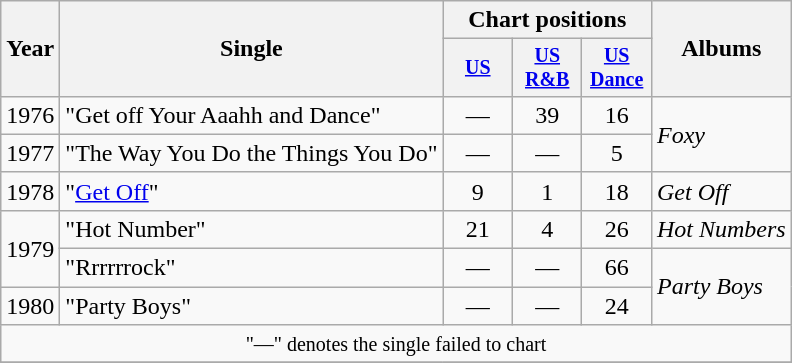<table class="wikitable" style="text-align:center;">
<tr>
<th rowspan="2">Year</th>
<th rowspan="2">Single</th>
<th colspan="3">Chart positions</th>
<th rowspan="2">Albums</th>
</tr>
<tr style="font-size:smaller;">
<th width="40"><a href='#'>US</a></th>
<th width="40"><a href='#'>US<br>R&B</a></th>
<th width="40"><a href='#'>US<br>Dance</a></th>
</tr>
<tr>
<td rowspan="1">1976</td>
<td align="left">"Get off Your Aaahh and Dance"</td>
<td>—</td>
<td>39</td>
<td>16</td>
<td align="left" rowspan="2"><em>Foxy</em></td>
</tr>
<tr>
<td rowspan="1">1977</td>
<td align="left">"The Way You Do the Things You Do"</td>
<td>—</td>
<td>—</td>
<td>5</td>
</tr>
<tr>
<td rowspan="1">1978</td>
<td align="left">"<a href='#'>Get Off</a>"</td>
<td>9</td>
<td>1</td>
<td>18</td>
<td align="left" rowspan="1"><em>Get Off</em></td>
</tr>
<tr>
<td rowspan="2">1979</td>
<td align="left">"Hot Number"</td>
<td>21</td>
<td>4</td>
<td>26</td>
<td align="left" rowspan="1"><em>Hot Numbers</em></td>
</tr>
<tr>
<td align="left">"Rrrrrrock"</td>
<td>—</td>
<td>—</td>
<td>66</td>
<td align="left" rowspan="2"><em>Party Boys</em></td>
</tr>
<tr>
<td rowspan="1">1980</td>
<td align="left">"Party Boys"</td>
<td>—</td>
<td>—</td>
<td>24</td>
</tr>
<tr>
<td align="center" colspan="8"><small>"—" denotes the single failed to chart</small></td>
</tr>
<tr>
</tr>
</table>
